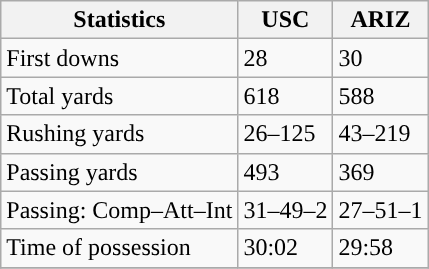<table class="wikitable" style="float: left;">
<tr>
<th>Statistics</th>
<th>USC</th>
<th>ARIZ</th>
</tr>
<tr>
<td>First downs</td>
<td>28</td>
<td>30</td>
</tr>
<tr>
<td>Total yards</td>
<td>618</td>
<td>588</td>
</tr>
<tr>
<td>Rushing yards</td>
<td>26–125</td>
<td>43–219</td>
</tr>
<tr>
<td>Passing yards</td>
<td>493</td>
<td>369</td>
</tr>
<tr>
<td>Passing: Comp–Att–Int</td>
<td>31–49–2</td>
<td>27–51–1</td>
</tr>
<tr>
<td>Time of possession</td>
<td>30:02</td>
<td>29:58</td>
</tr>
<tr>
</tr>
</table>
